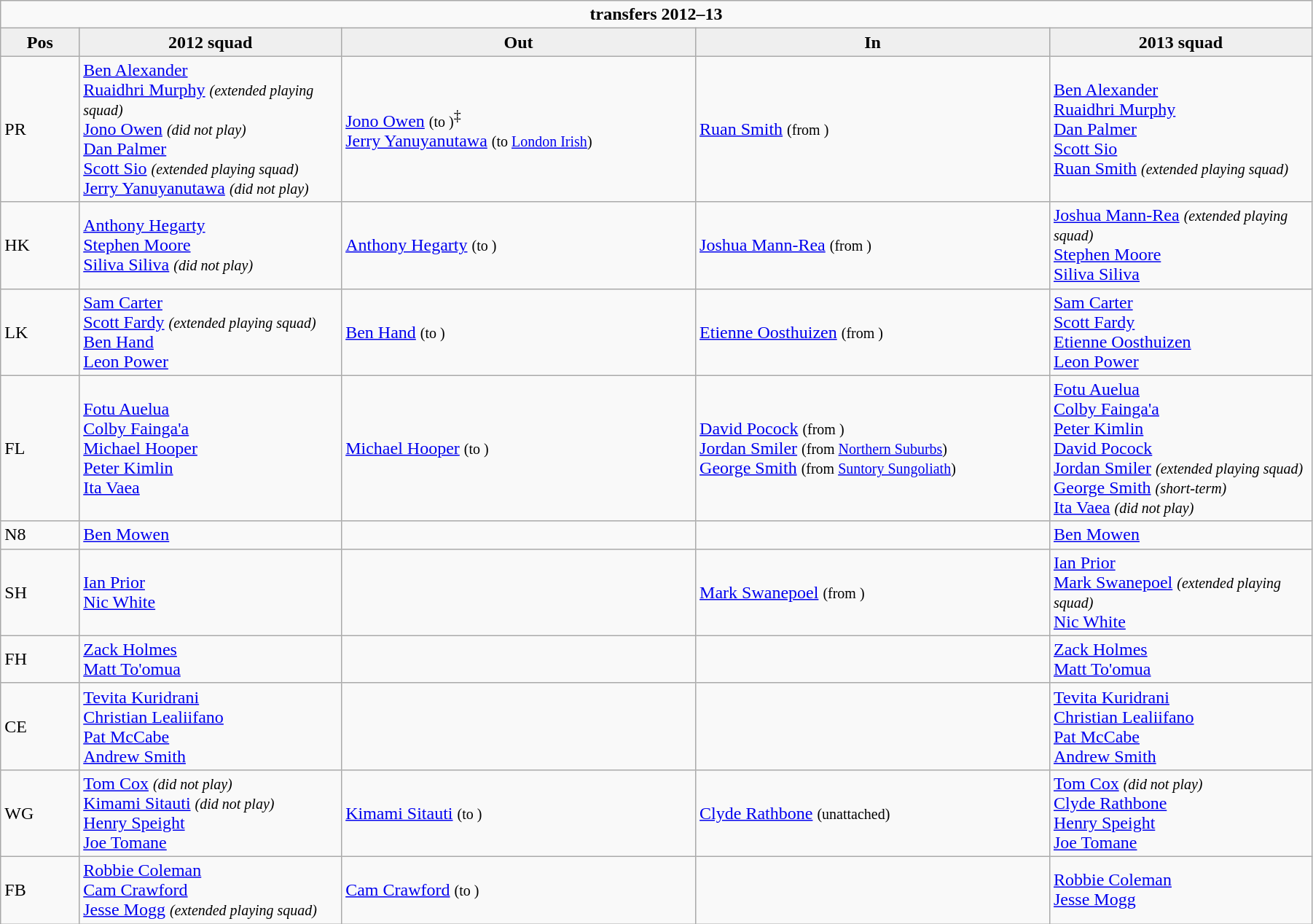<table class="wikitable" style="text-align: left; width:95%">
<tr>
<td colspan="100%" style="text-align:center;"><strong> transfers 2012–13</strong></td>
</tr>
<tr>
<th style="background:#efefef; width:6%;">Pos</th>
<th style="background:#efefef; width:20%;">2012 squad</th>
<th style="background:#efefef; width:27%;">Out</th>
<th style="background:#efefef; width:27%;">In</th>
<th style="background:#efefef; width:20%;">2013 squad</th>
</tr>
<tr>
<td>PR</td>
<td> <a href='#'>Ben Alexander</a><br><a href='#'>Ruaidhri Murphy</a> <small><em>(extended playing squad)</em></small><br><a href='#'>Jono Owen</a> <small><em>(did not play)</em></small><br><a href='#'>Dan Palmer</a><br><a href='#'>Scott Sio</a> <small><em>(extended playing squad)</em></small><br><a href='#'>Jerry Yanuyanutawa</a> <small><em>(did not play)</em></small></td>
<td>  <a href='#'>Jono Owen</a> <small>(to )</small><sup>‡</sup><br> <a href='#'>Jerry Yanuyanutawa</a> <small>(to  <a href='#'>London Irish</a>)</small></td>
<td>  <a href='#'>Ruan Smith</a> <small>(from )</small></td>
<td> <a href='#'>Ben Alexander</a><br><a href='#'>Ruaidhri Murphy</a><br><a href='#'>Dan Palmer</a><br><a href='#'>Scott Sio</a><br><a href='#'>Ruan Smith</a> <small><em>(extended playing squad)</em></small></td>
</tr>
<tr>
<td>HK</td>
<td> <a href='#'>Anthony Hegarty</a><br><a href='#'>Stephen Moore</a><br><a href='#'>Siliva Siliva</a> <small><em>(did not play)</em></small></td>
<td>  <a href='#'>Anthony Hegarty</a> <small>(to )</small></td>
<td>  <a href='#'>Joshua Mann-Rea</a> <small>(from )</small></td>
<td> <a href='#'>Joshua Mann-Rea</a> <small><em>(extended playing squad)</em></small><br><a href='#'>Stephen Moore</a><br><a href='#'>Siliva Siliva</a></td>
</tr>
<tr>
<td>LK</td>
<td> <a href='#'>Sam Carter</a><br><a href='#'>Scott Fardy</a> <small><em>(extended playing squad)</em></small><br><a href='#'>Ben Hand</a><br><a href='#'>Leon Power</a></td>
<td>  <a href='#'>Ben Hand</a> <small>(to )</small></td>
<td>  <a href='#'>Etienne Oosthuizen</a> <small>(from )</small></td>
<td> <a href='#'>Sam Carter</a><br><a href='#'>Scott Fardy</a><br><a href='#'>Etienne Oosthuizen</a><br><a href='#'>Leon Power</a></td>
</tr>
<tr>
<td>FL</td>
<td> <a href='#'>Fotu Auelua</a><br><a href='#'>Colby Fainga'a</a><br><a href='#'>Michael Hooper</a><br><a href='#'>Peter Kimlin</a><br><a href='#'>Ita Vaea</a></td>
<td>  <a href='#'>Michael Hooper</a> <small>(to )</small></td>
<td>  <a href='#'>David Pocock</a> <small>(from )</small><br> <a href='#'>Jordan Smiler</a> <small>(from <a href='#'>Northern Suburbs</a>)</small><br> <a href='#'>George Smith</a> <small>(from  <a href='#'>Suntory Sungoliath</a>)</small></td>
<td> <a href='#'>Fotu Auelua</a><br><a href='#'>Colby Fainga'a</a><br><a href='#'>Peter Kimlin</a><br><a href='#'>David Pocock</a><br><a href='#'>Jordan Smiler</a> <small><em>(extended playing squad)</em></small><br><a href='#'>George Smith</a> <small><em>(short-term)</em></small><br><a href='#'>Ita Vaea</a> <small><em>(did not play)</em></small></td>
</tr>
<tr>
<td>N8</td>
<td> <a href='#'>Ben Mowen</a></td>
<td></td>
<td></td>
<td> <a href='#'>Ben Mowen</a></td>
</tr>
<tr>
<td>SH</td>
<td> <a href='#'>Ian Prior</a><br><a href='#'>Nic White</a></td>
<td></td>
<td>  <a href='#'>Mark Swanepoel</a> <small>(from )</small></td>
<td> <a href='#'>Ian Prior</a><br><a href='#'>Mark Swanepoel</a> <small><em>(extended playing squad)</em></small><br><a href='#'>Nic White</a></td>
</tr>
<tr>
<td>FH</td>
<td> <a href='#'>Zack Holmes</a><br><a href='#'>Matt To'omua</a></td>
<td></td>
<td></td>
<td> <a href='#'>Zack Holmes</a><br><a href='#'>Matt To'omua</a></td>
</tr>
<tr>
<td>CE</td>
<td> <a href='#'>Tevita Kuridrani</a><br><a href='#'>Christian Lealiifano</a><br><a href='#'>Pat McCabe</a><br><a href='#'>Andrew Smith</a></td>
<td></td>
<td></td>
<td> <a href='#'>Tevita Kuridrani</a><br><a href='#'>Christian Lealiifano</a><br><a href='#'>Pat McCabe</a><br><a href='#'>Andrew Smith</a></td>
</tr>
<tr>
<td>WG</td>
<td> <a href='#'>Tom Cox</a> <small><em>(did not play)</em></small><br><a href='#'>Kimami Sitauti</a> <small><em>(did not play)</em></small><br><a href='#'>Henry Speight</a><br><a href='#'>Joe Tomane</a></td>
<td>  <a href='#'>Kimami Sitauti</a> <small>(to )</small></td>
<td>  <a href='#'>Clyde Rathbone</a> <small>(unattached)</small></td>
<td> <a href='#'>Tom Cox</a> <small><em>(did not play)</em></small><br><a href='#'>Clyde Rathbone</a><br><a href='#'>Henry Speight</a><br><a href='#'>Joe Tomane</a></td>
</tr>
<tr>
<td>FB</td>
<td> <a href='#'>Robbie Coleman</a><br><a href='#'>Cam Crawford</a><br><a href='#'>Jesse Mogg</a> <small><em>(extended playing squad)</em></small></td>
<td>  <a href='#'>Cam Crawford</a> <small>(to )</small></td>
<td></td>
<td> <a href='#'>Robbie Coleman</a><br><a href='#'>Jesse Mogg</a></td>
</tr>
</table>
